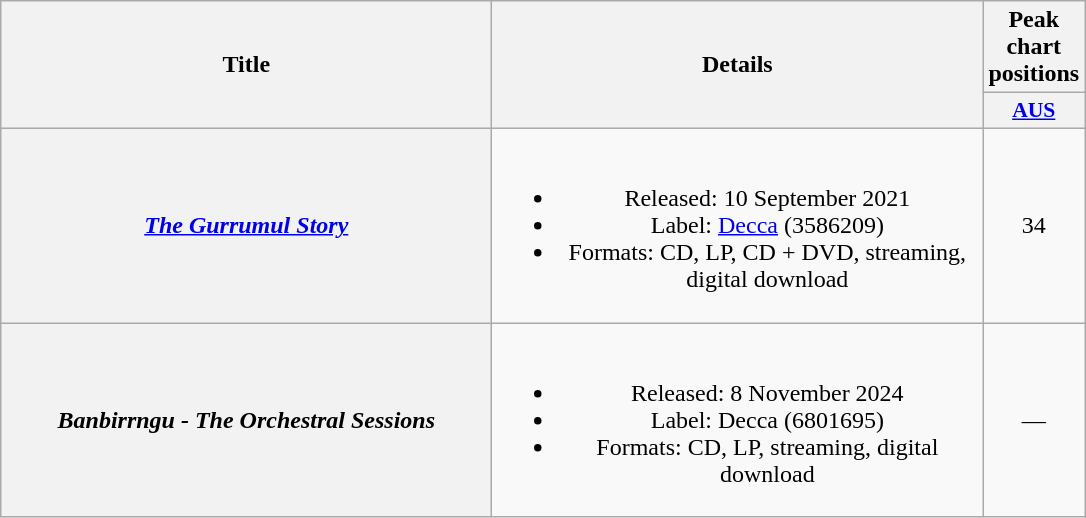<table class="wikitable plainrowheaders" style="text-align:center;" border="1">
<tr>
<th scope="col" rowspan="2" style="width:20em;">Title</th>
<th scope="col" rowspan="2" style="width:20em;">Details</th>
<th scope="col" colspan="1">Peak chart positions</th>
</tr>
<tr>
<th scope="col" style="width:2.5em;font-size:90%;"><a href='#'>AUS</a><br></th>
</tr>
<tr>
<th scope="row"><em><a href='#'>The Gurrumul Story</a></em></th>
<td><br><ul><li>Released: 10 September 2021</li><li>Label: <a href='#'>Decca</a> (3586209)</li><li>Formats: CD, LP, CD + DVD, streaming, digital download</li></ul></td>
<td>34<br></td>
</tr>
<tr>
<th scope="row"><em>Banbirrngu - The Orchestral Sessions</em></th>
<td><br><ul><li>Released: 8 November 2024</li><li>Label: Decca (6801695)</li><li>Formats: CD, LP, streaming, digital download</li></ul></td>
<td>— </td>
</tr>
</table>
